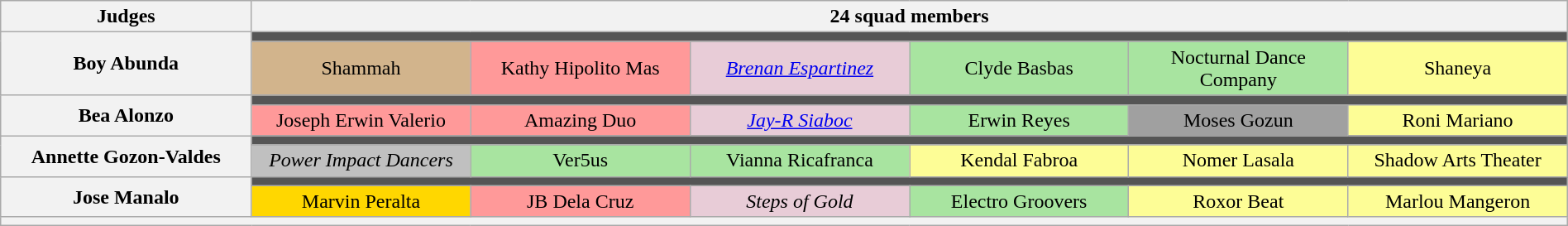<table class="wikitable" style="text-align:center; width:100%;">
<tr>
<th scope=col width="16%">Judges</th>
<th scope=col width="84%" colspan=6>24 squad members</th>
</tr>
<tr>
<th rowspan=2>Boy Abunda</th>
<td colspan=6 style="background:#555555;"></td>
</tr>
<tr>
<td width="14%;" style="background:tan;">Shammah</td>
<td width="14%;" style="background:#FF9999;">Kathy Hipolito Mas </td>
<td width="14%;" style="background:#E8CCD7;"><em><a href='#'>Brenan Espartinez</a></em></td>
<td width="14%;" style="background:#A8E4A0;">Clyde Basbas </td>
<td width="14%;" style="background:#A8E4A0;">Nocturnal Dance Company</td>
<td width="14%;" style="background:#FDFD96;">Shaneya</td>
</tr>
<tr>
<th rowspan=2>Bea Alonzo</th>
<td colspan=6 style="background:#555555;"></td>
</tr>
<tr>
<td width="14%;" style="background:#FF9999;">Joseph Erwin Valerio </td>
<td width="14%;" style="background:#FF9999;">Amazing Duo</td>
<td width="14%;" style="background:#E8CCD7;"><em><a href='#'>Jay-R Siaboc</a></em></td>
<td width="14%;" style="background:#A8E4A0;">Erwin Reyes</td>
<td width="14%;" style="background:#a0a0a0;">Moses Gozun </td>
<td width="14%;" style="background:#FDFD96;">Roni Mariano</td>
</tr>
<tr>
<th rowspan=2>Annette Gozon-Valdes</th>
<td colspan=6 style="background:#555555;"></td>
</tr>
<tr>
<td width="14%;" style="background:silver;"><em>Power Impact Dancers</em></td>
<td width="14%;" style="background:#A8E4A0;">Ver5us</td>
<td width="14%;" style="background:#A8E4A0;">Vianna Ricafranca</td>
<td width="14%;" style="background:#FDFD96;">Kendal Fabroa</td>
<td width="14%;" style="background:#FDFD96;">Nomer Lasala</td>
<td width="14%;" style="background:#FDFD96;">Shadow Arts Theater</td>
</tr>
<tr>
<th rowspan=2>Jose Manalo</th>
<td colspan=6 style="background:#555555;"></td>
</tr>
<tr>
<td width="14%;" style="background:gold;">Marvin Peralta</td>
<td width="14%;" style="background:#FF9999;">JB Dela Cruz</td>
<td width="14%;" style="background:#E8CCD7;"><em>Steps of Gold</em></td>
<td width="14%;"style="background:#A8E4A0;">Electro Groovers</td>
<td width="14%;" style="background:#FDFD96;">Roxor Beat</td>
<td width="14%;" style="background:#FDFD96;">Marlou Mangeron</td>
</tr>
<tr>
<th colspan=7 style="font-size:95%; line-height:14px"></th>
</tr>
</table>
